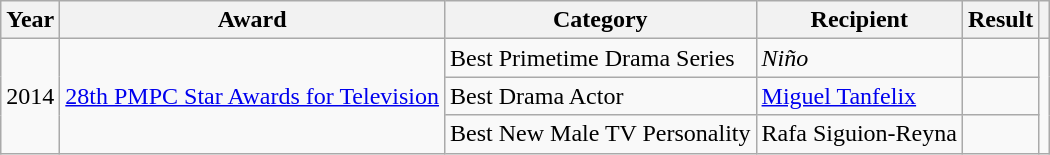<table class="wikitable">
<tr>
<th>Year</th>
<th>Award</th>
<th>Category</th>
<th>Recipient</th>
<th>Result</th>
<th></th>
</tr>
<tr>
<td rowspan=3>2014</td>
<td rowspan=3><a href='#'>28th PMPC Star Awards for Television</a></td>
<td>Best Primetime Drama Series</td>
<td><em>Niño</em></td>
<td></td>
<td rowspan=3></td>
</tr>
<tr>
<td>Best Drama Actor</td>
<td><a href='#'>Miguel Tanfelix</a></td>
<td></td>
</tr>
<tr>
<td>Best New Male TV Personality</td>
<td>Rafa Siguion-Reyna</td>
<td></td>
</tr>
</table>
